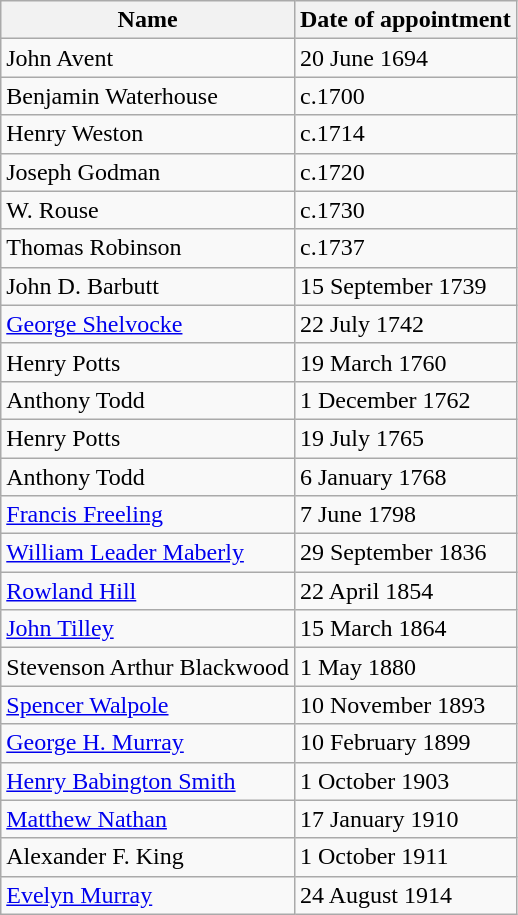<table class="wikitable">
<tr>
<th>Name</th>
<th>Date of appointment</th>
</tr>
<tr>
<td>John Avent</td>
<td>20 June 1694</td>
</tr>
<tr>
<td>Benjamin Waterhouse</td>
<td>c.1700</td>
</tr>
<tr>
<td>Henry Weston</td>
<td>c.1714</td>
</tr>
<tr>
<td>Joseph Godman</td>
<td>c.1720</td>
</tr>
<tr>
<td>W. Rouse</td>
<td>c.1730</td>
</tr>
<tr>
<td>Thomas Robinson</td>
<td>c.1737</td>
</tr>
<tr>
<td>John D. Barbutt</td>
<td>15 September 1739</td>
</tr>
<tr>
<td><a href='#'>George Shelvocke</a></td>
<td>22 July 1742</td>
</tr>
<tr>
<td>Henry Potts</td>
<td>19 March 1760</td>
</tr>
<tr>
<td>Anthony Todd</td>
<td>1 December 1762</td>
</tr>
<tr>
<td>Henry Potts</td>
<td>19 July 1765</td>
</tr>
<tr>
<td>Anthony Todd</td>
<td>6 January 1768</td>
</tr>
<tr>
<td><a href='#'>Francis Freeling</a></td>
<td>7 June 1798</td>
</tr>
<tr>
<td><a href='#'>William Leader Maberly</a></td>
<td>29 September 1836</td>
</tr>
<tr>
<td><a href='#'>Rowland Hill</a></td>
<td>22 April 1854</td>
</tr>
<tr>
<td><a href='#'>John Tilley</a></td>
<td>15 March 1864</td>
</tr>
<tr>
<td>Stevenson Arthur Blackwood</td>
<td>1 May 1880</td>
</tr>
<tr>
<td><a href='#'>Spencer Walpole</a></td>
<td>10 November 1893</td>
</tr>
<tr>
<td><a href='#'>George H. Murray</a></td>
<td>10 February 1899</td>
</tr>
<tr>
<td><a href='#'>Henry Babington Smith</a></td>
<td>1 October 1903</td>
</tr>
<tr>
<td><a href='#'>Matthew Nathan</a></td>
<td>17 January 1910</td>
</tr>
<tr>
<td>Alexander F. King</td>
<td>1 October 1911</td>
</tr>
<tr>
<td><a href='#'>Evelyn Murray</a></td>
<td>24 August 1914</td>
</tr>
</table>
